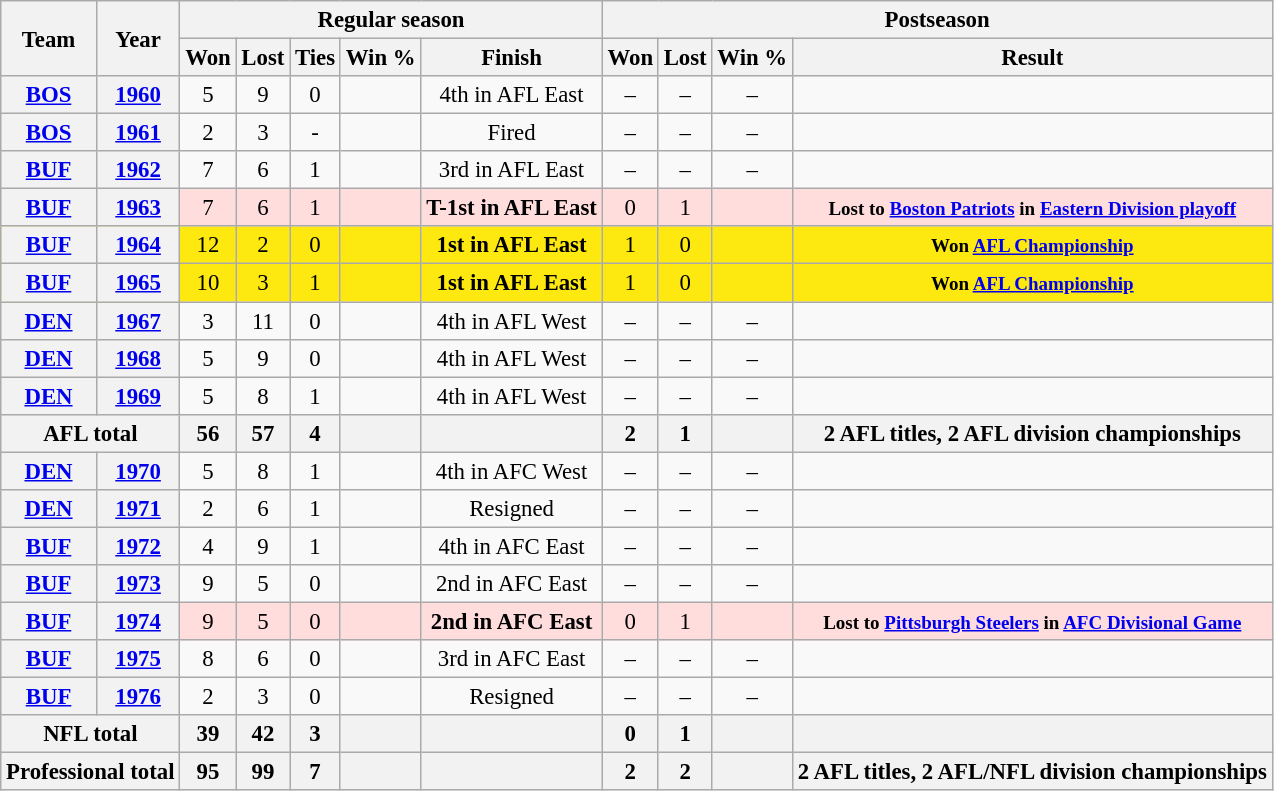<table class="wikitable" style="font-size: 95%; text-align:center;">
<tr>
<th rowspan="2">Team</th>
<th rowspan="2">Year</th>
<th colspan="5">Regular season</th>
<th colspan="4">Postseason</th>
</tr>
<tr>
<th>Won</th>
<th>Lost</th>
<th>Ties</th>
<th>Win %</th>
<th>Finish</th>
<th>Won</th>
<th>Lost</th>
<th>Win %</th>
<th>Result</th>
</tr>
<tr>
<th><a href='#'>BOS</a></th>
<th><a href='#'>1960</a></th>
<td>5</td>
<td>9</td>
<td>0</td>
<td></td>
<td>4th in AFL East</td>
<td>–</td>
<td>–</td>
<td>–</td>
<td></td>
</tr>
<tr>
<th><a href='#'>BOS</a></th>
<th><a href='#'>1961</a></th>
<td>2</td>
<td>3</td>
<td>-</td>
<td></td>
<td>Fired</td>
<td>–</td>
<td>–</td>
<td>–</td>
<td></td>
</tr>
<tr>
<th><a href='#'>BUF</a></th>
<th><a href='#'>1962</a></th>
<td>7</td>
<td>6</td>
<td>1</td>
<td></td>
<td>3rd in AFL East</td>
<td>–</td>
<td>–</td>
<td>–</td>
<td></td>
</tr>
<tr style="background:#fdd;">
<th><a href='#'>BUF</a></th>
<th><a href='#'>1963</a></th>
<td>7</td>
<td>6</td>
<td>1</td>
<td></td>
<td><strong>T-1st in AFL East</strong></td>
<td>0</td>
<td>1</td>
<td></td>
<td><small><strong>Lost to <a href='#'>Boston Patriots</a> in <a href='#'>Eastern Division playoff</a></strong></small></td>
</tr>
<tr ! style="background:#FDE910;">
<th><a href='#'>BUF</a></th>
<th><a href='#'>1964</a></th>
<td>12</td>
<td>2</td>
<td>0</td>
<td></td>
<td><strong>1st in AFL East</strong></td>
<td>1</td>
<td>0</td>
<td></td>
<td><small><strong>Won <a href='#'>AFL Championship</a></strong></small></td>
</tr>
<tr ! style="background:#FDE910;">
<th><a href='#'>BUF</a></th>
<th><a href='#'>1965</a></th>
<td>10</td>
<td>3</td>
<td>1</td>
<td></td>
<td><strong>1st in AFL East</strong></td>
<td>1</td>
<td>0</td>
<td></td>
<td><small><strong>Won <a href='#'>AFL Championship</a></strong></small></td>
</tr>
<tr>
<th><a href='#'>DEN</a></th>
<th><a href='#'>1967</a></th>
<td>3</td>
<td>11</td>
<td>0</td>
<td></td>
<td>4th in AFL West</td>
<td>–</td>
<td>–</td>
<td>–</td>
<td></td>
</tr>
<tr>
<th><a href='#'>DEN</a></th>
<th><a href='#'>1968</a></th>
<td>5</td>
<td>9</td>
<td>0</td>
<td></td>
<td>4th in AFL West</td>
<td>–</td>
<td>–</td>
<td>–</td>
<td></td>
</tr>
<tr>
<th><a href='#'>DEN</a></th>
<th><a href='#'>1969</a></th>
<td>5</td>
<td>8</td>
<td>1</td>
<td></td>
<td>4th in AFL West</td>
<td>–</td>
<td>–</td>
<td>–</td>
<td></td>
</tr>
<tr>
<th colspan="2">AFL total</th>
<th>56</th>
<th>57</th>
<th>4</th>
<th></th>
<th></th>
<th>2</th>
<th>1</th>
<th></th>
<th>2 AFL titles, 2 AFL division championships</th>
</tr>
<tr>
<th><a href='#'>DEN</a></th>
<th><a href='#'>1970</a></th>
<td>5</td>
<td>8</td>
<td>1</td>
<td></td>
<td>4th in AFC West</td>
<td>–</td>
<td>–</td>
<td>–</td>
<td></td>
</tr>
<tr>
<th><a href='#'>DEN</a></th>
<th><a href='#'>1971</a></th>
<td>2</td>
<td>6</td>
<td>1</td>
<td></td>
<td>Resigned</td>
<td>–</td>
<td>–</td>
<td>–</td>
<td></td>
</tr>
<tr>
<th><a href='#'>BUF</a></th>
<th><a href='#'>1972</a></th>
<td>4</td>
<td>9</td>
<td>1</td>
<td></td>
<td>4th in AFC East</td>
<td>–</td>
<td>–</td>
<td>–</td>
<td></td>
</tr>
<tr>
<th><a href='#'>BUF</a></th>
<th><a href='#'>1973</a></th>
<td>9</td>
<td>5</td>
<td>0</td>
<td></td>
<td>2nd in AFC East</td>
<td>–</td>
<td>–</td>
<td>–</td>
<td></td>
</tr>
<tr style="background:#fdd;">
<th><a href='#'>BUF</a></th>
<th><a href='#'>1974</a></th>
<td>9</td>
<td>5</td>
<td>0</td>
<td></td>
<td><strong>2nd in AFC East</strong></td>
<td>0</td>
<td>1</td>
<td></td>
<td><small><strong>Lost to <a href='#'>Pittsburgh Steelers</a> in <a href='#'>AFC Divisional Game</a></strong></small></td>
</tr>
<tr>
<th><a href='#'>BUF</a></th>
<th><a href='#'>1975</a></th>
<td>8</td>
<td>6</td>
<td>0</td>
<td></td>
<td>3rd in AFC East</td>
<td>–</td>
<td>–</td>
<td>–</td>
<td></td>
</tr>
<tr>
<th><a href='#'>BUF</a></th>
<th><a href='#'>1976</a></th>
<td>2</td>
<td>3</td>
<td>0</td>
<td></td>
<td>Resigned</td>
<td>–</td>
<td>–</td>
<td>–</td>
<td></td>
</tr>
<tr>
<th colspan="2">NFL total</th>
<th>39</th>
<th>42</th>
<th>3</th>
<th></th>
<th></th>
<th>0</th>
<th>1</th>
<th></th>
<th></th>
</tr>
<tr>
<th colspan="2">Professional total</th>
<th>95</th>
<th>99</th>
<th>7</th>
<th></th>
<th></th>
<th>2</th>
<th>2</th>
<th></th>
<th>2 AFL titles, 2 AFL/NFL division championships</th>
</tr>
</table>
